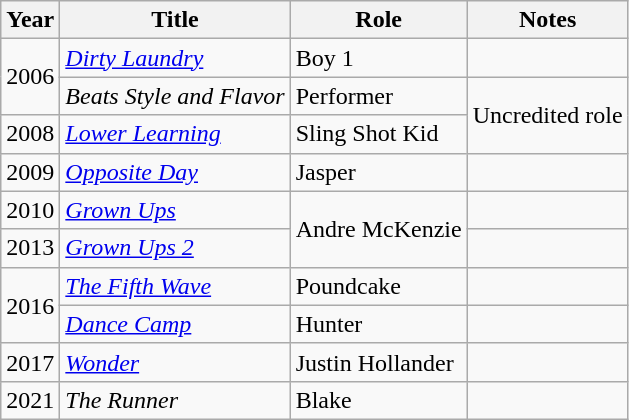<table class="wikitable sortable">
<tr>
<th>Year</th>
<th>Title</th>
<th>Role</th>
<th class="unsortable">Notes</th>
</tr>
<tr>
<td rowspan="2">2006</td>
<td><em><a href='#'>Dirty Laundry</a></em></td>
<td>Boy 1</td>
<td></td>
</tr>
<tr>
<td><em>Beats Style and Flavor</em></td>
<td>Performer</td>
<td rowspan="2">Uncredited role</td>
</tr>
<tr>
<td>2008</td>
<td><em><a href='#'>Lower Learning</a></em></td>
<td>Sling Shot Kid</td>
</tr>
<tr>
<td>2009</td>
<td><em><a href='#'>Opposite Day</a></em></td>
<td>Jasper</td>
<td></td>
</tr>
<tr>
<td>2010</td>
<td><em><a href='#'>Grown Ups</a></em></td>
<td rowspan="2">Andre McKenzie</td>
<td></td>
</tr>
<tr>
<td>2013</td>
<td><em><a href='#'>Grown Ups 2</a></em></td>
<td></td>
</tr>
<tr>
<td rowspan="2">2016</td>
<td><em><a href='#'>The Fifth Wave</a></em></td>
<td>Poundcake</td>
<td></td>
</tr>
<tr>
<td><em><a href='#'>Dance Camp</a></em></td>
<td>Hunter</td>
<td></td>
</tr>
<tr>
<td>2017</td>
<td><em><a href='#'>Wonder</a></em></td>
<td>Justin Hollander</td>
<td></td>
</tr>
<tr>
<td>2021</td>
<td><em>The Runner</em></td>
<td>Blake</td>
<td></td>
</tr>
</table>
